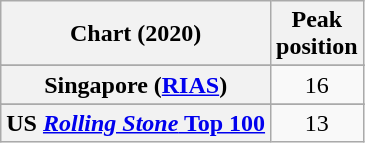<table class="wikitable sortable plainrowheaders" style="text-align:center;">
<tr>
<th>Chart (2020)</th>
<th>Peak<br>position</th>
</tr>
<tr>
</tr>
<tr>
</tr>
<tr>
</tr>
<tr>
<th scope="row">Singapore (<a href='#'>RIAS</a>)</th>
<td>16</td>
</tr>
<tr>
</tr>
<tr>
</tr>
<tr>
<th scope="row">US <a href='#'><em>Rolling Stone</em> Top 100</a></th>
<td>13</td>
</tr>
</table>
